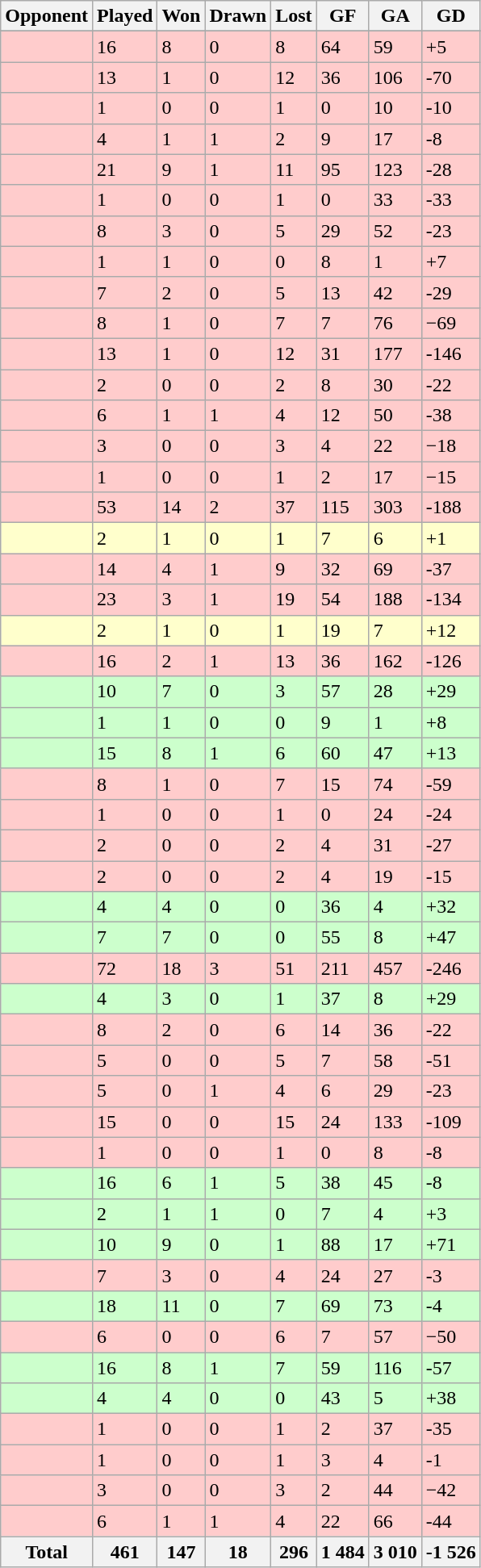<table class="sortable wikitable">
<tr>
<th>Opponent</th>
<th>Played</th>
<th>Won</th>
<th>Drawn</th>
<th>Lost</th>
<th>GF</th>
<th>GA</th>
<th>GD</th>
</tr>
<tr bgcolor="#d0ffd0" align="center">
</tr>
<tr bgcolor=#FFCCCC>
<td></td>
<td>16</td>
<td>8</td>
<td>0</td>
<td>8</td>
<td>64</td>
<td>59</td>
<td>+5</td>
</tr>
<tr bgcolor=#FFCCCC>
<td></td>
<td>13</td>
<td>1</td>
<td>0</td>
<td>12</td>
<td>36</td>
<td>106</td>
<td>-70</td>
</tr>
<tr bgcolor=#FFCCCC>
<td></td>
<td>1</td>
<td>0</td>
<td>0</td>
<td>1</td>
<td>0</td>
<td>10</td>
<td>-10</td>
</tr>
<tr bgcolor=#FFCCCC>
<td><em></em></td>
<td>4</td>
<td>1</td>
<td>1</td>
<td>2</td>
<td>9</td>
<td>17</td>
<td>-8</td>
</tr>
<tr bgcolor=#FFCCCC>
<td></td>
<td>21</td>
<td>9</td>
<td>1</td>
<td>11</td>
<td>95</td>
<td>123</td>
<td>-28</td>
</tr>
<tr bgcolor=#FFCCCC>
<td></td>
<td>1</td>
<td>0</td>
<td>0</td>
<td>1</td>
<td>0</td>
<td>33</td>
<td>-33</td>
</tr>
<tr bgcolor=#FFCCCC>
<td></td>
<td>8</td>
<td>3</td>
<td>0</td>
<td>5</td>
<td>29</td>
<td>52</td>
<td>-23</td>
</tr>
<tr bgcolor=#FFCCCC>
<td></td>
<td>1</td>
<td>1</td>
<td>0</td>
<td>0</td>
<td>8</td>
<td>1</td>
<td>+7</td>
</tr>
<tr bgcolor=#FFCCCC>
<td></td>
<td>7</td>
<td>2</td>
<td>0</td>
<td>5</td>
<td>13</td>
<td>42</td>
<td>-29</td>
</tr>
<tr bgcolor=#FFCCCC>
<td><em></em></td>
<td>8</td>
<td>1</td>
<td>0</td>
<td>7</td>
<td>7</td>
<td>76</td>
<td>−69</td>
</tr>
<tr bgcolor=#FFCCCC>
<td></td>
<td>13</td>
<td>1</td>
<td>0</td>
<td>12</td>
<td>31</td>
<td>177</td>
<td>-146</td>
</tr>
<tr bgcolor=#FFCCCC>
<td><em></em></td>
<td>2</td>
<td>0</td>
<td>0</td>
<td>2</td>
<td>8</td>
<td>30</td>
<td>-22</td>
</tr>
<tr bgcolor=#FFCCCC>
<td><em></em></td>
<td>6</td>
<td>1</td>
<td>1</td>
<td>4</td>
<td>12</td>
<td>50</td>
<td>-38</td>
</tr>
<tr bgcolor=#FFCCCC>
<td></td>
<td>3</td>
<td>0</td>
<td>0</td>
<td>3</td>
<td>4</td>
<td>22</td>
<td>−18</td>
</tr>
<tr bgcolor=#FFCCCC>
<td></td>
<td>1</td>
<td>0</td>
<td>0</td>
<td>1</td>
<td>2</td>
<td>17</td>
<td>−15</td>
</tr>
<tr bgcolor=#FFCCCC>
<td></td>
<td>53</td>
<td>14</td>
<td>2</td>
<td>37</td>
<td>115</td>
<td>303</td>
<td>-188</td>
</tr>
<tr bgcolor=#FFFFCC>
<td></td>
<td>2</td>
<td>1</td>
<td>0</td>
<td>1</td>
<td>7</td>
<td>6</td>
<td>+1</td>
</tr>
<tr bgcolor=#FFCCCC>
<td></td>
<td>14</td>
<td>4</td>
<td>1</td>
<td>9</td>
<td>32</td>
<td>69</td>
<td>-37</td>
</tr>
<tr bgcolor=#FFCCCC>
<td></td>
<td>23</td>
<td>3</td>
<td>1</td>
<td>19</td>
<td>54</td>
<td>188</td>
<td>-134</td>
</tr>
<tr bgcolor=#FFFFCC>
<td></td>
<td>2</td>
<td>1</td>
<td>0</td>
<td>1</td>
<td>19</td>
<td>7</td>
<td>+12</td>
</tr>
<tr bgcolor=#FFCCCC>
<td></td>
<td>16</td>
<td>2</td>
<td>1</td>
<td>13</td>
<td>36</td>
<td>162</td>
<td>-126</td>
</tr>
<tr bgcolor=#CCFFCC>
<td></td>
<td>10</td>
<td>7</td>
<td>0</td>
<td>3</td>
<td>57</td>
<td>28</td>
<td>+29</td>
</tr>
<tr bgcolor=#CCFFCC>
<td></td>
<td>1</td>
<td>1</td>
<td>0</td>
<td>0</td>
<td>9</td>
<td>1</td>
<td>+8</td>
</tr>
<tr bgcolor=#CCFFCC>
<td></td>
<td>15</td>
<td>8</td>
<td>1</td>
<td>6</td>
<td>60</td>
<td>47</td>
<td>+13</td>
</tr>
<tr bgcolor=#FFCCCC>
<td></td>
<td>8</td>
<td>1</td>
<td>0</td>
<td>7</td>
<td>15</td>
<td>74</td>
<td>-59</td>
</tr>
<tr bgcolor=#FFCCCC>
<td></td>
<td>1</td>
<td>0</td>
<td>0</td>
<td>1</td>
<td>0</td>
<td>24</td>
<td>-24</td>
</tr>
<tr bgcolor=#FFCCCC>
<td></td>
<td>2</td>
<td>0</td>
<td>0</td>
<td>2</td>
<td>4</td>
<td>31</td>
<td>-27</td>
</tr>
<tr bgcolor=#FFCCCC>
<td></td>
<td>2</td>
<td>0</td>
<td>0</td>
<td>2</td>
<td>4</td>
<td>19</td>
<td>-15</td>
</tr>
<tr bgcolor=#CCFFCC>
<td></td>
<td>4</td>
<td>4</td>
<td>0</td>
<td>0</td>
<td>36</td>
<td>4</td>
<td>+32</td>
</tr>
<tr bgcolor=#CCFFCC>
<td></td>
<td>7</td>
<td>7</td>
<td>0</td>
<td>0</td>
<td>55</td>
<td>8</td>
<td>+47</td>
</tr>
<tr bgcolor=#FFCCCC>
<td></td>
<td>72</td>
<td>18</td>
<td>3</td>
<td>51</td>
<td>211</td>
<td>457</td>
<td>-246</td>
</tr>
<tr bgcolor=#CCFFCC>
<td></td>
<td>4</td>
<td>3</td>
<td>0</td>
<td>1</td>
<td>37</td>
<td>8</td>
<td>+29</td>
</tr>
<tr bgcolor=#FFCCCC>
<td></td>
<td>8</td>
<td>2</td>
<td>0</td>
<td>6</td>
<td>14</td>
<td>36</td>
<td>-22</td>
</tr>
<tr bgcolor=#FFCCCC>
<td></td>
<td>5</td>
<td>0</td>
<td>0</td>
<td>5</td>
<td>7</td>
<td>58</td>
<td>-51</td>
</tr>
<tr bgcolor=#FFCCCC>
<td></td>
<td>5</td>
<td>0</td>
<td>1</td>
<td>4</td>
<td>6</td>
<td>29</td>
<td>-23</td>
</tr>
<tr bgcolor=#FFCCCC>
<td></td>
<td>15</td>
<td>0</td>
<td>0</td>
<td>15</td>
<td>24</td>
<td>133</td>
<td>-109</td>
</tr>
<tr bgcolor=#FFCCCC>
<td><em></em></td>
<td>1</td>
<td>0</td>
<td>0</td>
<td>1</td>
<td>0</td>
<td>8</td>
<td>-8</td>
</tr>
<tr bgcolor=#CCFFCC>
<td></td>
<td>16</td>
<td>6</td>
<td>1</td>
<td>5</td>
<td>38</td>
<td>45</td>
<td>-8</td>
</tr>
<tr bgcolor=#CCFFCC>
<td><em></em></td>
<td>2</td>
<td>1</td>
<td>1</td>
<td>0</td>
<td>7</td>
<td>4</td>
<td>+3</td>
</tr>
<tr bgcolor=#CCFFCC>
<td></td>
<td>10</td>
<td>9</td>
<td>0</td>
<td>1</td>
<td>88</td>
<td>17</td>
<td>+71</td>
</tr>
<tr bgcolor=#FFCCCC>
<td></td>
<td>7</td>
<td>3</td>
<td>0</td>
<td>4</td>
<td>24</td>
<td>27</td>
<td>-3</td>
</tr>
<tr bgcolor=#CCFFCC>
<td></td>
<td>18</td>
<td>11</td>
<td>0</td>
<td>7</td>
<td>69</td>
<td>73</td>
<td>-4</td>
</tr>
<tr bgcolor=#FFCCCC>
<td></td>
<td>6</td>
<td>0</td>
<td>0</td>
<td>6</td>
<td>7</td>
<td>57</td>
<td>−50</td>
</tr>
<tr bgcolor=#CCFFCC>
<td></td>
<td>16</td>
<td>8</td>
<td>1</td>
<td>7</td>
<td>59</td>
<td>116</td>
<td>-57</td>
</tr>
<tr bgcolor=#CCFFCC>
<td></td>
<td>4</td>
<td>4</td>
<td>0</td>
<td>0</td>
<td>43</td>
<td>5</td>
<td>+38</td>
</tr>
<tr bgcolor=#FFCCCC>
<td></td>
<td>1</td>
<td>0</td>
<td>0</td>
<td>1</td>
<td>2</td>
<td>37</td>
<td>-35</td>
</tr>
<tr bgcolor=#FFCCCC>
<td></td>
<td>1</td>
<td>0</td>
<td>0</td>
<td>1</td>
<td>3</td>
<td>4</td>
<td>-1</td>
</tr>
<tr bgcolor=#FFCCCC>
<td></td>
<td>3</td>
<td>0</td>
<td>0</td>
<td>3</td>
<td>2</td>
<td>44</td>
<td>−42</td>
</tr>
<tr bgcolor=#FFCCCC>
<td><em></em></td>
<td>6</td>
<td>1</td>
<td>1</td>
<td>4</td>
<td>22</td>
<td>66</td>
<td>-44</td>
</tr>
<tr>
<th>Total</th>
<th>461</th>
<th>147</th>
<th>18</th>
<th>296</th>
<th>1 484</th>
<th>3 010</th>
<th>-1 526</th>
</tr>
</table>
